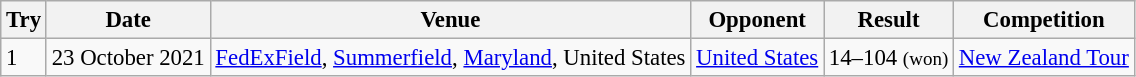<table class="wikitable sortable" style="text-align:left; font-size:95%">
<tr>
<th>Try</th>
<th>Date</th>
<th>Venue</th>
<th>Opponent</th>
<th>Result</th>
<th>Competition</th>
</tr>
<tr>
<td>1</td>
<td>23 October 2021</td>
<td><a href='#'>FedExField</a>, <a href='#'>Summerfield</a>, <a href='#'>Maryland</a>, United States</td>
<td><a href='#'>United States</a></td>
<td>14–104 <small>(won)</small></td>
<td><a href='#'>New Zealand Tour</a></td>
</tr>
</table>
